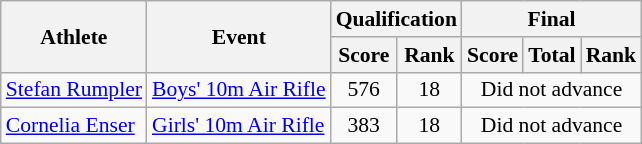<table class="wikitable" style="font-size:90%">
<tr>
<th rowspan="2">Athlete</th>
<th rowspan="2">Event</th>
<th colspan="2">Qualification</th>
<th colspan="3">Final</th>
</tr>
<tr>
<th>Score</th>
<th>Rank</th>
<th>Score</th>
<th>Total</th>
<th>Rank</th>
</tr>
<tr>
<td><a href='#'>Stefan Rumpler</a></td>
<td><a href='#'>Boys' 10m Air Rifle</a></td>
<td align=center>576</td>
<td align=center>18</td>
<td colspan=3 align=center>Did not advance</td>
</tr>
<tr>
<td><a href='#'>Cornelia Enser</a></td>
<td><a href='#'>Girls' 10m Air Rifle</a></td>
<td align=center>383</td>
<td align=center>18</td>
<td colspan=3 align=center>Did not advance</td>
</tr>
</table>
